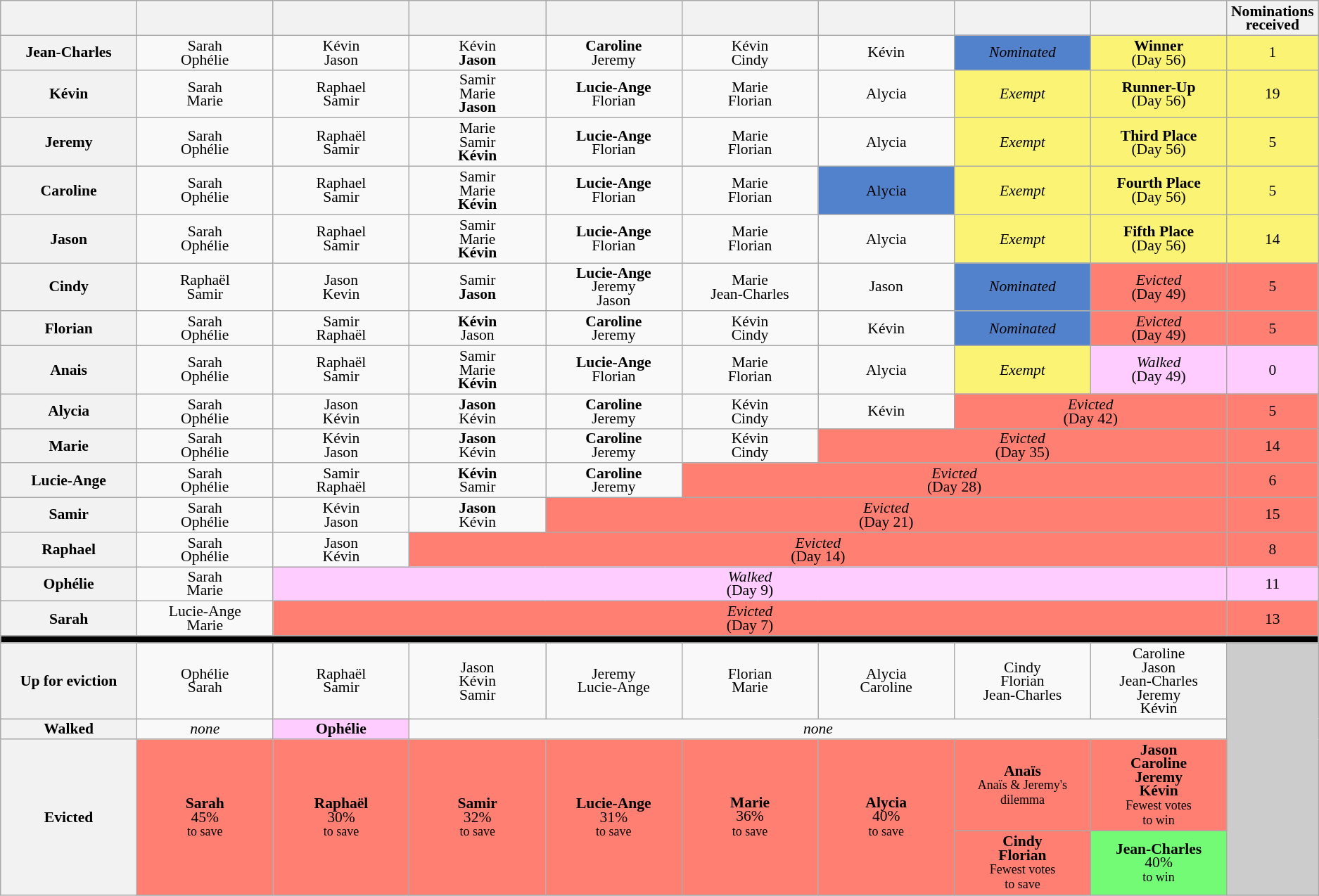<table class="wikitable" style="text-align:center; font-size:90%; line-height:13px;">
<tr>
<th style="width: 10%;"></th>
<th style="width: 10%;"></th>
<th style="width: 10%;"></th>
<th style="width: 10%;"></th>
<th style="width: 10%;"></th>
<th style="width: 10%;"></th>
<th style="width: 10%;"></th>
<th style="width: 10%;"></th>
<th colspan="1" rowspan="1" style="width: 10%;"></th>
<th rowspan=1 style="width: 3%;">Nominations<br>received</th>
</tr>
<tr>
<th>Jean-Charles</th>
<td>Sarah<br>Ophélie</td>
<td>Kévin<br>Jason</td>
<td>Kévin<br><strong>Jason</strong></td>
<td><strong>Caroline</strong><br>Jeremy</td>
<td>Kévin<br>Cindy</td>
<td>Kévin</td>
<td style="background:#5282cb; text-align:center"><em>Nominated</em></td>
<td style="background:#fbf373;" colspan="1"><strong>Winner</strong><br>(Day 56)</td>
<td style="background:#fbf373;">1</td>
</tr>
<tr>
<th>Kévin</th>
<td>Sarah<br>Marie</td>
<td>Raphael<br>Samir</td>
<td>Samir<br>Marie<br><strong>Jason</strong></td>
<td><strong>Lucie-Ange</strong><br>Florian</td>
<td>Marie<br>Florian</td>
<td>Alycia</td>
<td style="background:#FBF373; text-align:center"><em>Exempt</em></td>
<td style="background:#fbf373;" colspan="1"><strong>Runner-Up</strong><br>(Day 56)</td>
<td style="background:#fbf373;">19</td>
</tr>
<tr>
<th>Jeremy</th>
<td>Sarah<br>Ophélie</td>
<td>Raphaël<br>Samir</td>
<td>Marie<br>Samir<br><strong>Kévin</strong></td>
<td><strong>Lucie-Ange</strong><br>Florian</td>
<td>Marie<br>Florian</td>
<td>Alycia</td>
<td style="background:#FBF373; text-align:center"><em>Exempt</em></td>
<td style="background:#fbf373;" colspan="1"><strong>Third Place</strong><br>(Day 56)</td>
<td style="background:#fbf373;">5</td>
</tr>
<tr>
<th>Caroline</th>
<td>Sarah<br>Ophélie</td>
<td>Raphael<br>Samir</td>
<td>Samir<br>Marie<br><strong>Kévin</strong></td>
<td><strong>Lucie-Ange</strong><br>Florian</td>
<td>Marie<br>Florian</td>
<td style="background:#5282cb; text-align:center">Alycia</td>
<td style="background:#FBF373; text-align:center"><em>Exempt</em></td>
<td style="background:#fbf373;" colspan="1"><strong>Fourth Place</strong><br>(Day 56)</td>
<td style="background:#fbf373;">5</td>
</tr>
<tr>
<th>Jason</th>
<td>Sarah<br>Ophélie</td>
<td>Raphael<br>Samir</td>
<td>Samir<br>Marie<br><strong>Kévin</strong></td>
<td><strong>Lucie-Ange</strong><br>Florian</td>
<td>Marie<br>Florian</td>
<td>Alycia</td>
<td style="background:#FBF373; text-align:center"><em>Exempt</em></td>
<td style="background:#fbf373;" colspan="1"><strong>Fifth Place</strong><br>(Day 56)</td>
<td style="background:#fbf373;">14</td>
</tr>
<tr>
<th>Cindy</th>
<td>Raphaël<br>Samir</td>
<td>Jason<br>Kevin</td>
<td>Samir<br><strong>Jason</strong></td>
<td><strong>Lucie-Ange</strong><br>Jeremy<br>Jason</td>
<td>Marie<br>Jean-Charles</td>
<td>Jason</td>
<td style="background:#5282cb; text-align:center"><em>Nominated</em></td>
<td colspan="1" style="background:#FF8072"><em>Evicted</em><br>(Day 49)</td>
<td style="background:#FF8072">5</td>
</tr>
<tr>
<th>Florian</th>
<td>Sarah<br>Ophélie</td>
<td>Samir<br>Raphaël</td>
<td><strong>Kévin</strong><br>Jason</td>
<td><strong>Caroline</strong><br>Jeremy</td>
<td>Kévin<br>Cindy</td>
<td>Kévin</td>
<td style="background:#5282cb; text-align:center"><em>Nominated</em></td>
<td colspan="1" style="background:#FF8072"><em>Evicted</em><br>(Day 49)</td>
<td style="background:#FF8072">5</td>
</tr>
<tr>
<th>Anais</th>
<td>Sarah<br>Ophélie</td>
<td>Raphaël<br>Samir</td>
<td>Samir<br>Marie<br><strong>Kévin</strong></td>
<td><strong>Lucie-Ange</strong><br>Florian</td>
<td>Marie<br>Florian</td>
<td>Alycia</td>
<td style="background:#FBF373; text-align:center"><em>Exempt</em></td>
<td colspan="1" style="background:#ffccff"><em>Walked</em><br>(Day 49)</td>
<td style="background:#ffccff">0</td>
</tr>
<tr>
<th>Alycia</th>
<td>Sarah<br>Ophélie</td>
<td>Jason<br>Kévin</td>
<td><strong>Jason</strong><br>Kévin</td>
<td><strong>Caroline</strong><br>Jeremy</td>
<td>Kévin<br>Cindy</td>
<td>Kévin</td>
<td colspan="2" style="background:#FF8072"><em>Evicted</em><br>(Day 42)</td>
<td style="background:#FF8072">5</td>
</tr>
<tr>
<th>Marie</th>
<td>Sarah<br>Ophélie</td>
<td>Kévin<br>Jason</td>
<td><strong>Jason</strong><br>Kévin</td>
<td><strong>Caroline</strong><br>Jeremy</td>
<td>Kévin<br>Cindy</td>
<td colspan="3" style="background:#FF8072"><em>Evicted</em><br>(Day 35)</td>
<td style="background:#FF8072">14</td>
</tr>
<tr>
<th>Lucie-Ange</th>
<td>Sarah<br>Ophélie</td>
<td>Samir<br>Raphaël</td>
<td><strong>Kévin</strong><br>Samir</td>
<td><strong>Caroline</strong><br>Jeremy</td>
<td colspan="4" style="background:#FF8072"><em>Evicted</em><br>(Day 28)</td>
<td style="background:#FF8072">6</td>
</tr>
<tr>
<th>Samir</th>
<td>Sarah<br>Ophélie</td>
<td>Kévin<br>Jason</td>
<td><strong>Jason</strong><br>Kévin</td>
<td colspan="5" style="background:#FF8072"><em>Evicted</em><br>(Day 21)</td>
<td style="background:#FF8072">15</td>
</tr>
<tr>
<th>Raphael</th>
<td>Sarah<br>Ophélie</td>
<td>Jason<br>Kévin</td>
<td colspan="6" style="background:#FF8072"><em>Evicted</em><br>(Day 14)</td>
<td style="background:#FF8072">8</td>
</tr>
<tr>
<th>Ophélie</th>
<td>Sarah<br>Marie</td>
<td colspan="7" style="background:#ffccff"><em>Walked</em><br>(Day 9)</td>
<td style="background:#ffccff">11</td>
</tr>
<tr>
<th>Sarah</th>
<td>Lucie-Ange<br>Marie</td>
<td colspan="7" style="background:#FF8072"><em>Evicted</em><br>(Day 7)</td>
<td style="background:#FF8072">13</td>
</tr>
<tr>
<th style="background:#000000;" colspan="17"></th>
</tr>
<tr>
<th>Up for eviction</th>
<td>Ophélie<br>Sarah</td>
<td>Raphaël<br>Samir</td>
<td>Jason<br>Kévin<br>Samir</td>
<td>Jeremy<br>Lucie-Ange</td>
<td>Florian<br>Marie</td>
<td>Alycia<br>Caroline</td>
<td>Cindy<br>Florian<br>Jean-Charles</td>
<td>Caroline<br>Jason<br>Jean-Charles<br>Jeremy<br>Kévin</td>
<td rowspan=4 style="background:#CCCCCC"></td>
</tr>
<tr>
<th>Walked</th>
<td colspan="1"><em>none</em></td>
<td style="background:#ffccff"><strong>Ophélie</strong></td>
<td colspan=6><em>none</em></td>
</tr>
<tr>
<th rowspan=3>Evicted</th>
<td rowspan=2 style="width:6%; background:#FF8072;"><strong>Sarah</strong><br>45%<br><small>to save</small></td>
<td rowspan=2 style="width:6%; background:#ff8072;"><strong>Raphaël</strong><br>30%<br><small>to save</small></td>
<td rowspan=2 style="width:6%; background:#ff8072;"><strong>Samir</strong><br>32%<br><small>to save</small></td>
<td rowspan=2 style="width:6%; background:#ff8072;"><strong>Lucie-Ange</strong><br>31%<br><small>to save</small></td>
<td rowspan=2 style="width:6%; background:#ff8072;"><strong>Marie</strong><br>36%<small><br>to save</small></td>
<td rowspan=2 style="width:6%; background:#ff8072;"><strong>Alycia</strong><br>40%<small><br>to save</small></td>
<td style="width:6%; background:#ff8072;"><strong>Anaïs</strong><br><small>Anaïs & Jeremy's dilemma</small></td>
<td rowspan="1" colspan="1" style="background:#FF8072; text-align:center"><strong>Jason</strong><br><strong>Caroline</strong><br><strong>Jeremy</strong><br><strong>Kévin</strong><br><small>Fewest votes<br>to win</small></td>
</tr>
<tr>
<td style="width:6%; background:#ff8072;"><strong>Cindy</strong><br><strong>Florian</strong><br><small>Fewest votes<br>to save</small></td>
<td rowspan="1" colspan="1" style="background:#73FB76" text-align:center"><strong>Jean-Charles</strong><br>40%<br><small>to win</small></td>
</tr>
<tr>
</tr>
</table>
